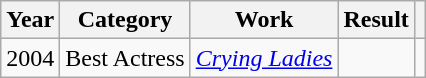<table class="wikitable sortable">
<tr>
<th>Year</th>
<th>Category</th>
<th>Work</th>
<th>Result</th>
<th></th>
</tr>
<tr>
<td>2004</td>
<td>Best Actress</td>
<td><em><a href='#'>Crying Ladies</a></em></td>
<td></td>
<td></td>
</tr>
</table>
